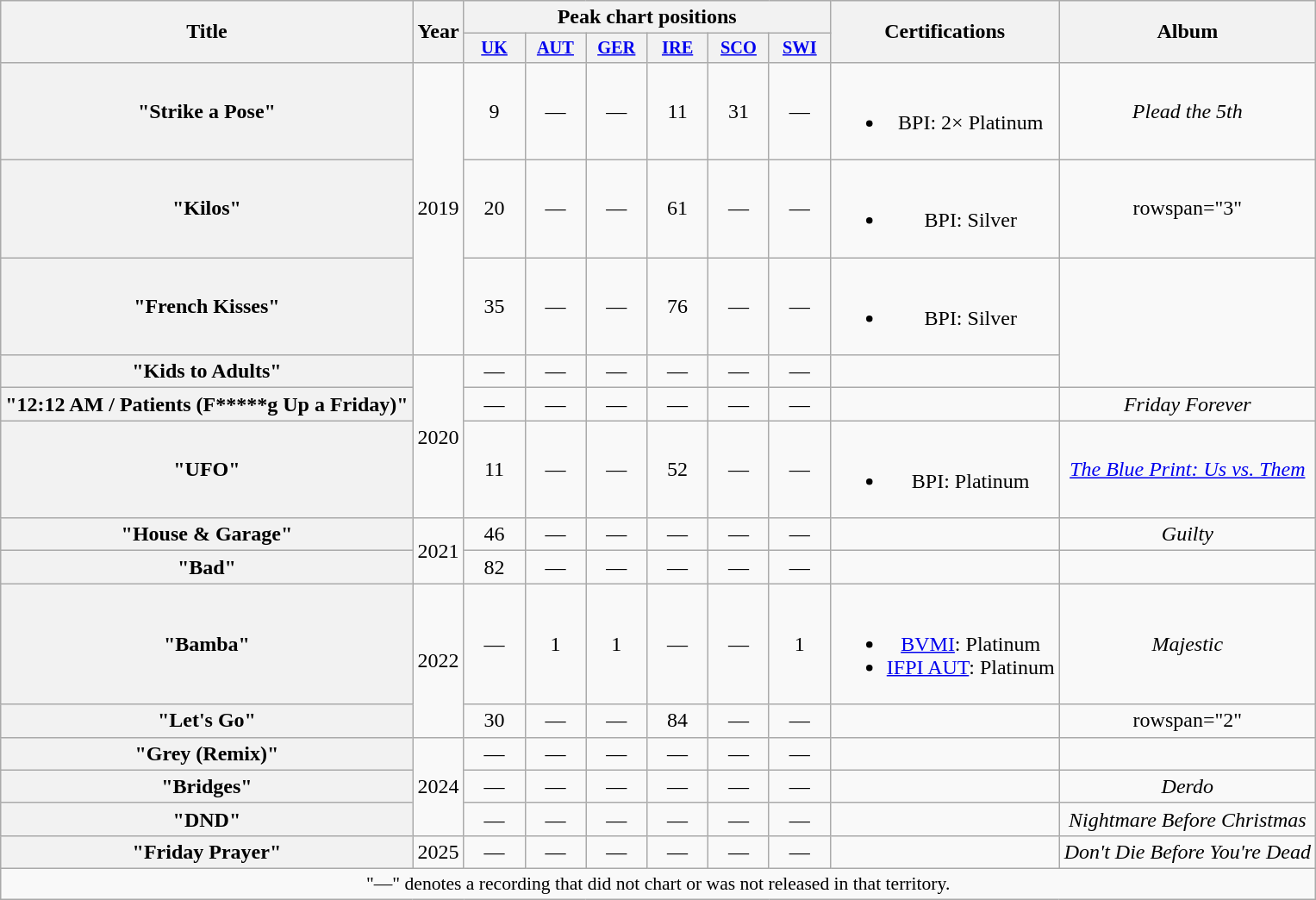<table class="wikitable plainrowheaders" style="text-align:center;">
<tr>
<th scope="col" rowspan="2">Title</th>
<th scope="col" rowspan="2">Year</th>
<th scope="col" colspan="6">Peak chart positions</th>
<th scope="col" rowspan="2">Certifications</th>
<th scope="col" rowspan="2">Album</th>
</tr>
<tr>
<th scope="col" style="width:3em;font-size:85%;"><a href='#'>UK</a><br></th>
<th scope="col" style="width:3em;font-size:85%;"><a href='#'>AUT</a><br></th>
<th scope="col" style="width:3em;font-size:85%;"><a href='#'>GER</a><br></th>
<th scope="col" style="width:3em;font-size:85%;"><a href='#'>IRE</a><br></th>
<th scope="col" style="width:3em;font-size:85%;"><a href='#'>SCO</a><br></th>
<th scope="col" style="width:3em;font-size:85%;"><a href='#'>SWI</a><br></th>
</tr>
<tr>
<th scope="row">"Strike a Pose"<br></th>
<td rowspan="3">2019</td>
<td>9</td>
<td>—</td>
<td>—</td>
<td>11</td>
<td>31</td>
<td>—</td>
<td><br><ul><li>BPI: 2× Platinum</li></ul></td>
<td><em>Plead the 5th</em></td>
</tr>
<tr>
<th scope="row">"Kilos"<br></th>
<td>20</td>
<td>—</td>
<td>—</td>
<td>61</td>
<td>—</td>
<td>—</td>
<td><br><ul><li>BPI: Silver</li></ul></td>
<td>rowspan="3" </td>
</tr>
<tr>
<th scope="row">"French Kisses"<br></th>
<td>35</td>
<td>—</td>
<td>—</td>
<td>76</td>
<td>—</td>
<td>—</td>
<td><br><ul><li>BPI: Silver</li></ul></td>
</tr>
<tr>
<th scope="row">"Kids to Adults"<br></th>
<td rowspan="3">2020</td>
<td>—</td>
<td>—</td>
<td>—</td>
<td>—</td>
<td>—</td>
<td>—</td>
<td></td>
</tr>
<tr>
<th scope="row">"12:12 AM / Patients (F*****g Up a Friday)"<br></th>
<td>—</td>
<td>—</td>
<td>—</td>
<td>—</td>
<td>—</td>
<td>—</td>
<td></td>
<td><em>Friday Forever</em></td>
</tr>
<tr>
<th scope="row">"UFO"<br></th>
<td>11</td>
<td>—</td>
<td>—</td>
<td>52</td>
<td>—</td>
<td>—</td>
<td><br><ul><li>BPI: Platinum</li></ul></td>
<td><em><a href='#'>The Blue Print: Us vs. Them</a></em></td>
</tr>
<tr>
<th scope="row">"House & Garage"<br></th>
<td rowspan="2">2021</td>
<td>46</td>
<td>—</td>
<td>—</td>
<td>—</td>
<td>—</td>
<td>—</td>
<td></td>
<td><em>Guilty</em></td>
</tr>
<tr>
<th scope="row">"Bad"<br></th>
<td>82</td>
<td>—</td>
<td>—</td>
<td>—</td>
<td>—</td>
<td>—</td>
<td></td>
<td></td>
</tr>
<tr>
<th scope="row">"Bamba"<br></th>
<td rowspan="2">2022</td>
<td>—</td>
<td>1</td>
<td>1</td>
<td>—</td>
<td>—</td>
<td>1</td>
<td><br><ul><li><a href='#'>BVMI</a>: Platinum</li><li><a href='#'>IFPI AUT</a>: Platinum</li></ul></td>
<td><em>Majestic</em></td>
</tr>
<tr>
<th scope="row">"Let's Go"<br></th>
<td>30</td>
<td>—</td>
<td>—</td>
<td>84</td>
<td>—</td>
<td>—</td>
<td></td>
<td>rowspan="2" </td>
</tr>
<tr>
<th scope="row">"Grey (Remix)"<br></th>
<td rowspan="3">2024</td>
<td>—</td>
<td>—</td>
<td>—</td>
<td>—</td>
<td>—</td>
<td>—</td>
<td></td>
</tr>
<tr>
<th scope="row">"Bridges"<br></th>
<td>—</td>
<td>—</td>
<td>—</td>
<td>—</td>
<td>—</td>
<td>—</td>
<td></td>
<td><em>Derdo</em></td>
</tr>
<tr>
<th scope="row">"DND"<br></th>
<td>—</td>
<td>—</td>
<td>—</td>
<td>—</td>
<td>—</td>
<td>—</td>
<td></td>
<td><em>Nightmare Before Christmas</em></td>
</tr>
<tr>
<th scope="row">"Friday Prayer"<br></th>
<td>2025</td>
<td>—</td>
<td>—</td>
<td>—</td>
<td>—</td>
<td>—</td>
<td>—</td>
<td></td>
<td><em>Don't Die Before You're Dead</em></td>
</tr>
<tr>
<td colspan="10" style="font-size:90%">"—" denotes a recording that did not chart or was not released in that territory.</td>
</tr>
</table>
